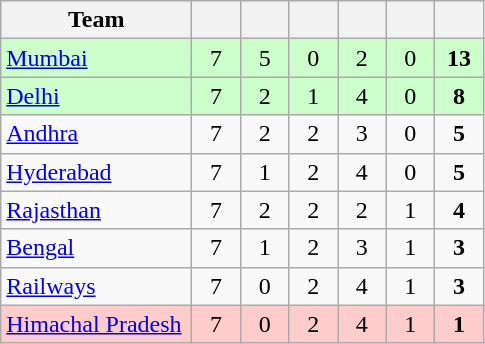<table class="wikitable" style="text-align:center">
<tr>
<th style="width:120px">Team</th>
<th style="width:25px"></th>
<th style="width:25px"></th>
<th style="width:25px"></th>
<th style="width:25px"></th>
<th style="width:25px"></th>
<th style="width:25px"></th>
</tr>
<tr style="background:#cfc;">
<td style="text-align:left"><a href='#'>Mumbai</a></td>
<td>7</td>
<td>5</td>
<td>0</td>
<td>2</td>
<td>0</td>
<td><strong>13</strong></td>
</tr>
<tr style="background:#cfc;">
<td style="text-align:left"><a href='#'>Delhi</a></td>
<td>7</td>
<td>2</td>
<td>1</td>
<td>4</td>
<td>0</td>
<td><strong>8</strong></td>
</tr>
<tr>
<td style="text-align:left"><a href='#'>Andhra</a></td>
<td>7</td>
<td>2</td>
<td>2</td>
<td>3</td>
<td>0</td>
<td><strong>5</strong></td>
</tr>
<tr>
<td style="text-align:left"><a href='#'>Hyderabad</a></td>
<td>7</td>
<td>1</td>
<td>2</td>
<td>4</td>
<td>0</td>
<td><strong>5</strong></td>
</tr>
<tr>
<td style="text-align:left"><a href='#'>Rajasthan</a></td>
<td>7</td>
<td>2</td>
<td>2</td>
<td>2</td>
<td>1</td>
<td><strong>4</strong></td>
</tr>
<tr>
<td style="text-align:left"><a href='#'>Bengal</a></td>
<td>7</td>
<td>1</td>
<td>2</td>
<td>3</td>
<td>1</td>
<td><strong>3</strong></td>
</tr>
<tr>
<td style="text-align:left"><a href='#'>Railways</a></td>
<td>7</td>
<td>0</td>
<td>2</td>
<td>4</td>
<td>1</td>
<td><strong>3</strong></td>
</tr>
<tr style="background:#FFCCCC;">
<td style="text-align:left"><a href='#'>Himachal Pradesh</a></td>
<td>7</td>
<td>0</td>
<td>2</td>
<td>4</td>
<td>1</td>
<td><strong>1</strong></td>
</tr>
</table>
